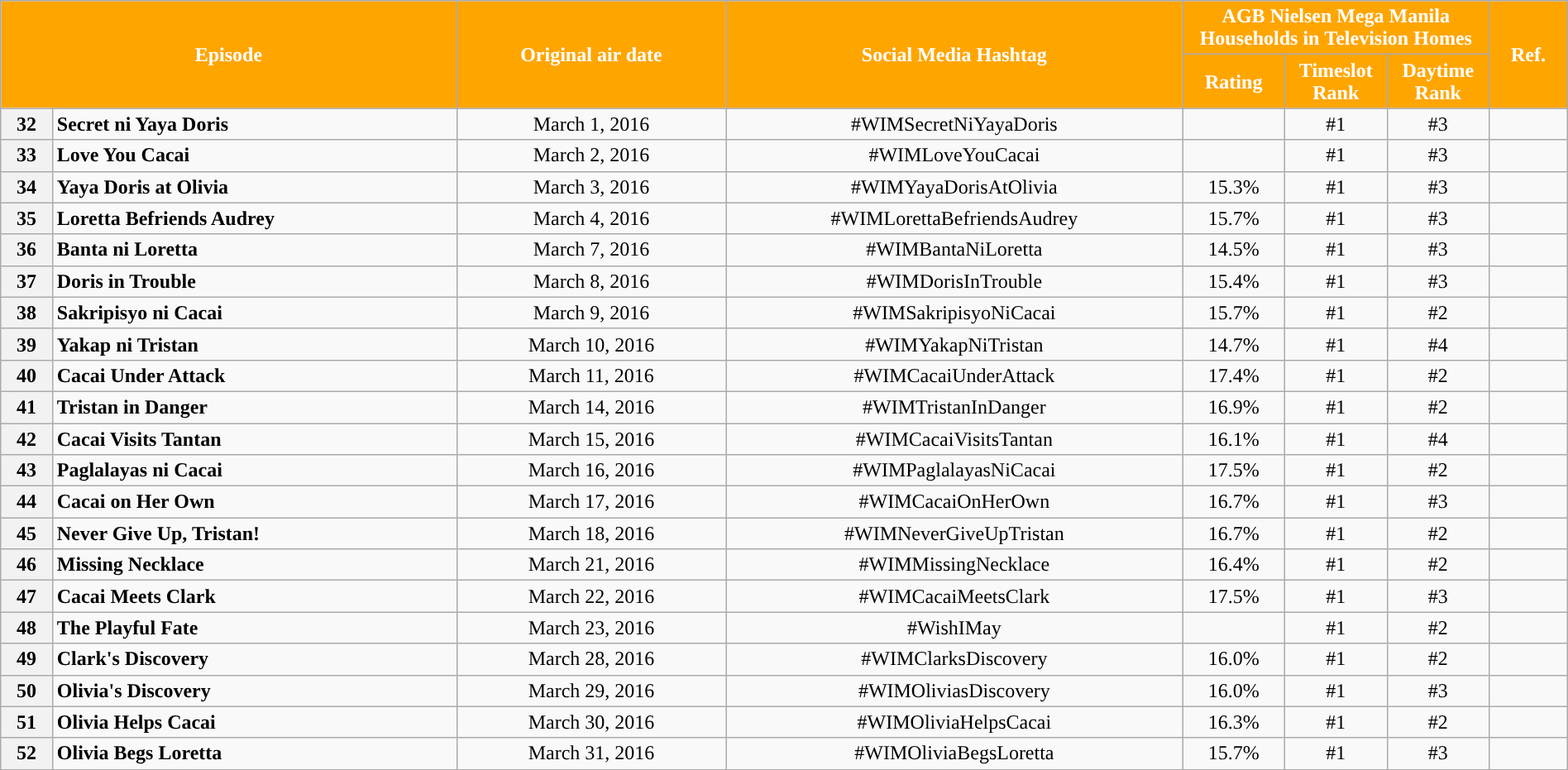<table class="wikitable" style="text-align:center; font-size:100%; line-height:18px;"  width="100%">
<tr>
<th colspan="2" rowspan="2" style="background-color:#FFA500; color:#ffffff;">Episode</th>
<th style="background:#FFA500; color:white" rowspan="2">Original air date</th>
<th style="background:#FFA500; color:white" rowspan="2">Social Media Hashtag</th>
<th style="background-color:#FFA500; color:#ffffff;" colspan="3">AGB Nielsen Mega Manila Households in Television Homes</th>
<th rowspan="2" style="background:#FFA500; color:white">Ref.</th>
</tr>
<tr style="text-align: center style=">
<th style="background-color:#FFA500; width:75px; color:#ffffff;">Rating</th>
<th style="background-color:#FFA500; width:75px; color:#ffffff;">Timeslot Rank</th>
<th style="background-color:#FFA500; width:75px; color:#ffffff;">Daytime Rank</th>
</tr>
<tr>
<th>32</th>
<td style="text-align: left;"><strong>Secret ni Yaya Doris</strong></td>
<td>March 1, 2016</td>
<td>#WIMSecretNiYayaDoris</td>
<td></td>
<td>#1</td>
<td>#3</td>
<td></td>
</tr>
<tr>
<th>33</th>
<td style="text-align: left;"><strong>Love You Cacai</strong></td>
<td>March 2, 2016</td>
<td>#WIMLoveYouCacai</td>
<td></td>
<td>#1</td>
<td>#3</td>
<td></td>
</tr>
<tr>
<th>34</th>
<td style="text-align: left;"><strong>Yaya Doris at Olivia</strong></td>
<td>March 3, 2016</td>
<td>#WIMYayaDorisAtOlivia</td>
<td>15.3%</td>
<td>#1</td>
<td>#3</td>
<td></td>
</tr>
<tr>
<th>35</th>
<td style="text-align: left;"><strong>Loretta Befriends Audrey</strong></td>
<td>March 4, 2016</td>
<td>#WIMLorettaBefriendsAudrey</td>
<td>15.7%</td>
<td>#1</td>
<td>#3</td>
<td></td>
</tr>
<tr>
<th>36</th>
<td style="text-align: left;"><strong>Banta ni Loretta</strong></td>
<td>March 7, 2016</td>
<td>#WIMBantaNiLoretta</td>
<td>14.5%</td>
<td>#1</td>
<td>#3</td>
<td></td>
</tr>
<tr>
<th>37</th>
<td style="text-align: left;"><strong>Doris in Trouble</strong></td>
<td>March 8, 2016</td>
<td>#WIMDorisInTrouble</td>
<td>15.4%</td>
<td>#1</td>
<td>#3</td>
<td></td>
</tr>
<tr>
<th>38</th>
<td style="text-align: left;"><strong>Sakripisyo ni Cacai</strong></td>
<td>March 9, 2016</td>
<td>#WIMSakripisyoNiCacai</td>
<td>15.7%</td>
<td>#1</td>
<td>#2</td>
<td></td>
</tr>
<tr>
<th>39</th>
<td style="text-align: left;"><strong>Yakap ni Tristan</strong></td>
<td>March 10, 2016</td>
<td>#WIMYakapNiTristan</td>
<td>14.7%</td>
<td>#1</td>
<td>#4</td>
<td></td>
</tr>
<tr>
<th>40</th>
<td style="text-align: left;"><strong>Cacai Under Attack</strong></td>
<td>March 11, 2016</td>
<td>#WIMCacaiUnderAttack</td>
<td>17.4%</td>
<td>#1</td>
<td>#2</td>
<td></td>
</tr>
<tr>
<th>41</th>
<td style="text-align: left;"><strong>Tristan in Danger</strong></td>
<td>March 14, 2016</td>
<td>#WIMTristanInDanger</td>
<td>16.9%</td>
<td>#1</td>
<td>#2</td>
<td></td>
</tr>
<tr>
<th>42</th>
<td style="text-align: left;"><strong>Cacai Visits Tantan</strong></td>
<td>March 15, 2016</td>
<td>#WIMCacaiVisitsTantan</td>
<td>16.1%</td>
<td>#1</td>
<td>#4</td>
<td></td>
</tr>
<tr>
<th>43</th>
<td style="text-align: left;"><strong>Paglalayas ni Cacai</strong></td>
<td>March 16, 2016</td>
<td>#WIMPaglalayasNiCacai</td>
<td>17.5%</td>
<td>#1</td>
<td>#2</td>
<td></td>
</tr>
<tr>
<th>44</th>
<td style="text-align: left;"><strong>Cacai on Her Own</strong></td>
<td>March 17, 2016</td>
<td>#WIMCacaiOnHerOwn</td>
<td>16.7%</td>
<td>#1</td>
<td>#3</td>
<td></td>
</tr>
<tr>
<th>45</th>
<td style="text-align: left;"><strong>Never Give Up, Tristan!</strong></td>
<td>March 18, 2016</td>
<td>#WIMNeverGiveUpTristan</td>
<td>16.7%</td>
<td>#1</td>
<td>#2</td>
<td></td>
</tr>
<tr>
<th>46</th>
<td style="text-align: left;"><strong>Missing Necklace</strong></td>
<td>March 21, 2016</td>
<td>#WIMMissingNecklace</td>
<td>16.4%</td>
<td>#1</td>
<td>#2</td>
<td></td>
</tr>
<tr>
<th>47</th>
<td style="text-align: left;"><strong>Cacai Meets Clark</strong></td>
<td>March 22, 2016</td>
<td>#WIMCacaiMeetsClark</td>
<td>17.5%</td>
<td>#1</td>
<td>#3</td>
<td></td>
</tr>
<tr>
<th>48</th>
<td style="text-align: left;"><strong>The Playful Fate</strong></td>
<td>March 23, 2016</td>
<td>#WishIMay</td>
<td></td>
<td>#1</td>
<td>#2</td>
<td></td>
</tr>
<tr>
<th>49</th>
<td style="text-align: left;"><strong>Clark's Discovery</strong></td>
<td>March 28, 2016</td>
<td>#WIMClarksDiscovery</td>
<td>16.0%</td>
<td>#1</td>
<td>#2</td>
<td></td>
</tr>
<tr>
<th>50</th>
<td style="text-align: left;"><strong>Olivia's Discovery</strong></td>
<td>March 29, 2016</td>
<td>#WIMOliviasDiscovery</td>
<td>16.0%</td>
<td>#1</td>
<td>#3</td>
<td></td>
</tr>
<tr>
<th>51</th>
<td style="text-align: left;"><strong>Olivia Helps Cacai</strong></td>
<td>March 30, 2016</td>
<td>#WIMOliviaHelpsCacai</td>
<td>16.3%</td>
<td>#1</td>
<td>#2</td>
<td></td>
</tr>
<tr>
<th>52</th>
<td style="text-align: left;"><strong>Olivia Begs Loretta</strong></td>
<td>March 31, 2016</td>
<td>#WIMOliviaBegsLoretta</td>
<td>15.7%</td>
<td>#1</td>
<td>#3</td>
<td></td>
</tr>
<tr>
</tr>
</table>
